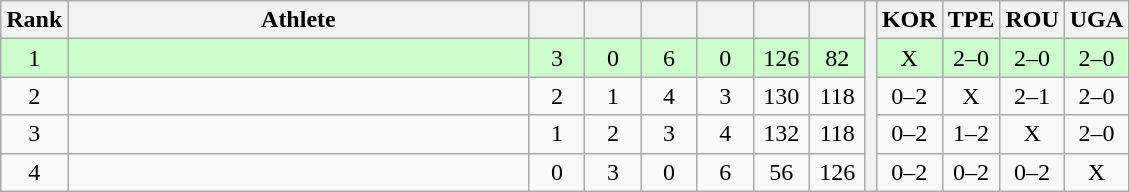<table class="wikitable" style="text-align:center">
<tr>
<th>Rank</th>
<th width=300>Athlete</th>
<th width=30></th>
<th width=30></th>
<th width=30></th>
<th width=30></th>
<th width=30></th>
<th width=30></th>
<th rowspan=5></th>
<th width=30>KOR</th>
<th width=30>TPE</th>
<th width=30>ROU</th>
<th width=30>UGA</th>
</tr>
<tr style="background-color:#ccffcc;">
<td>1</td>
<td align=left></td>
<td>3</td>
<td>0</td>
<td>6</td>
<td>0</td>
<td>126</td>
<td>82</td>
<td>X</td>
<td>2–0</td>
<td>2–0</td>
<td>2–0</td>
</tr>
<tr>
<td>2</td>
<td align=left></td>
<td>2</td>
<td>1</td>
<td>4</td>
<td>3</td>
<td>130</td>
<td>118</td>
<td>0–2</td>
<td>X</td>
<td>2–1</td>
<td>2–0</td>
</tr>
<tr>
<td>3</td>
<td align=left></td>
<td>1</td>
<td>2</td>
<td>3</td>
<td>4</td>
<td>132</td>
<td>118</td>
<td>0–2</td>
<td>1–2</td>
<td>X</td>
<td>2–0</td>
</tr>
<tr>
<td>4</td>
<td align=left></td>
<td>0</td>
<td>3</td>
<td>0</td>
<td>6</td>
<td>56</td>
<td>126</td>
<td>0–2</td>
<td>0–2</td>
<td>0–2</td>
<td>X</td>
</tr>
</table>
